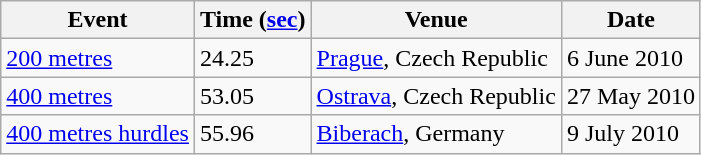<table class=wikitable>
<tr>
<th>Event</th>
<th>Time (<a href='#'>sec</a>)</th>
<th>Venue</th>
<th>Date</th>
</tr>
<tr>
<td><a href='#'>200 metres</a></td>
<td>24.25</td>
<td><a href='#'>Prague</a>, Czech Republic</td>
<td>6 June 2010</td>
</tr>
<tr>
<td><a href='#'>400 metres</a></td>
<td>53.05</td>
<td><a href='#'>Ostrava</a>, Czech Republic</td>
<td>27 May 2010</td>
</tr>
<tr>
<td><a href='#'>400 metres hurdles</a></td>
<td>55.96</td>
<td><a href='#'>Biberach</a>, Germany</td>
<td>9 July 2010</td>
</tr>
</table>
